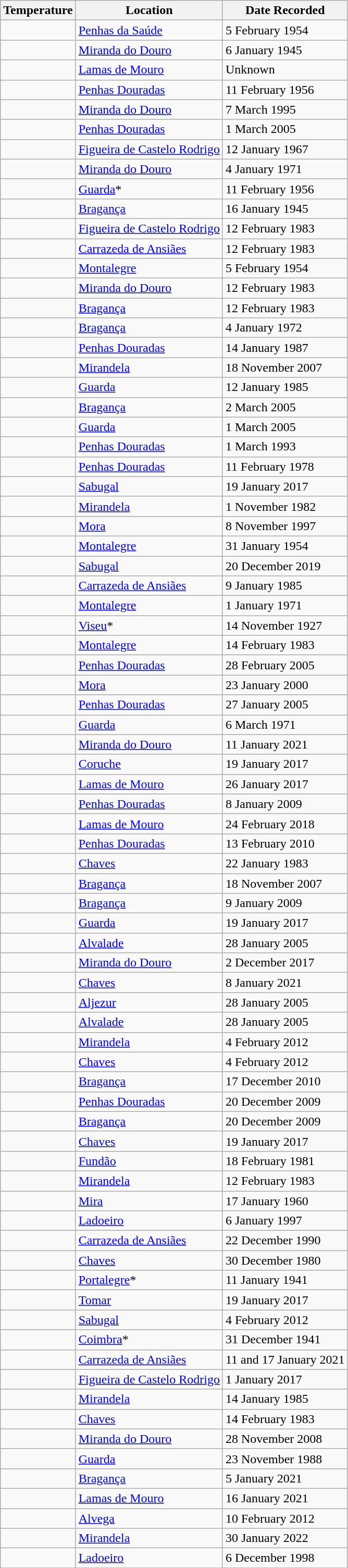<table class="wikitable sortable" border="1">
<tr>
<th>Temperature</th>
<th>Location</th>
<th>Date Recorded</th>
</tr>
<tr>
<td></td>
<td><a href='#'>Penhas da Saúde</a></td>
<td>5 February 1954</td>
</tr>
<tr>
<td></td>
<td><a href='#'>Miranda do Douro</a></td>
<td>6 January 1945</td>
</tr>
<tr>
<td></td>
<td><a href='#'>Lamas de Mouro</a></td>
<td>Unknown</td>
</tr>
<tr>
<td></td>
<td><a href='#'>Penhas Douradas</a></td>
<td>11 February 1956</td>
</tr>
<tr>
<td></td>
<td><a href='#'>Miranda do Douro</a></td>
<td>7 March  1995</td>
</tr>
<tr>
<td></td>
<td><a href='#'>Penhas Douradas</a></td>
<td>1 March 2005</td>
</tr>
<tr>
<td></td>
<td><a href='#'>Figueira de Castelo Rodrigo</a></td>
<td>12 January 1967</td>
</tr>
<tr>
<td></td>
<td><a href='#'>Miranda do Douro</a></td>
<td>4 January 1971</td>
</tr>
<tr>
<td></td>
<td><a href='#'>Guarda</a>*</td>
<td>11 February 1956</td>
</tr>
<tr>
<td></td>
<td><a href='#'>Bragança</a></td>
<td>16 January 1945</td>
</tr>
<tr>
<td></td>
<td><a href='#'>Figueira de Castelo Rodrigo</a></td>
<td>12 February 1983</td>
</tr>
<tr>
<td></td>
<td><a href='#'>Carrazeda de Ansiães</a></td>
<td>12 February 1983</td>
</tr>
<tr>
<td></td>
<td><a href='#'>Montalegre</a></td>
<td>5 February 1954</td>
</tr>
<tr>
<td></td>
<td><a href='#'>Miranda do Douro</a></td>
<td>12 February 1983</td>
</tr>
<tr>
<td></td>
<td><a href='#'>Bragança</a></td>
<td>12 February 1983</td>
</tr>
<tr>
<td></td>
<td><a href='#'>Bragança</a></td>
<td>4 January 1972</td>
</tr>
<tr>
<td></td>
<td><a href='#'>Penhas Douradas</a></td>
<td>14 January 1987</td>
</tr>
<tr>
<td></td>
<td><a href='#'>Mirandela</a></td>
<td>18 November 2007</td>
</tr>
<tr>
<td></td>
<td><a href='#'>Guarda</a></td>
<td>12 January 1985</td>
</tr>
<tr>
<td></td>
<td><a href='#'>Bragança</a></td>
<td>2 March 2005</td>
</tr>
<tr>
<td></td>
<td><a href='#'>Guarda</a></td>
<td>1 March 2005</td>
</tr>
<tr>
<td></td>
<td><a href='#'>Penhas Douradas</a></td>
<td>1 March 1993</td>
</tr>
<tr>
<td></td>
<td><a href='#'>Penhas Douradas</a></td>
<td>11 February 1978</td>
</tr>
<tr>
<td></td>
<td><a href='#'>Sabugal</a></td>
<td>19 January 2017</td>
</tr>
<tr>
<td></td>
<td><a href='#'>Mirandela</a></td>
<td>1 November 1982</td>
</tr>
<tr>
<td></td>
<td><a href='#'>Mora</a></td>
<td>8 November 1997</td>
</tr>
<tr>
<td></td>
<td><a href='#'>Montalegre</a></td>
<td>31 January 1954</td>
</tr>
<tr>
<td></td>
<td><a href='#'>Sabugal</a></td>
<td>20 December 2019</td>
</tr>
<tr>
<td></td>
<td><a href='#'>Carrazeda de Ansiães</a></td>
<td>9 January 1985</td>
</tr>
<tr>
<td></td>
<td><a href='#'>Montalegre</a></td>
<td>1 January 1971</td>
</tr>
<tr>
<td></td>
<td><a href='#'>Viseu</a>*</td>
<td>14 November 1927</td>
</tr>
<tr>
<td></td>
<td><a href='#'>Montalegre</a></td>
<td>14 February 1983</td>
</tr>
<tr>
<td></td>
<td><a href='#'>Penhas Douradas</a></td>
<td>28 February 2005</td>
</tr>
<tr>
<td></td>
<td><a href='#'>Mora</a></td>
<td>23 January 2000</td>
</tr>
<tr>
<td></td>
<td><a href='#'>Penhas Douradas</a></td>
<td>27 January 2005</td>
</tr>
<tr>
<td></td>
<td><a href='#'>Guarda</a></td>
<td>6 March 1971</td>
</tr>
<tr>
<td></td>
<td><a href='#'>Miranda do Douro</a></td>
<td>11 January 2021</td>
</tr>
<tr>
<td></td>
<td><a href='#'>Coruche</a></td>
<td>19 January 2017</td>
</tr>
<tr>
<td></td>
<td><a href='#'>Lamas de Mouro</a></td>
<td>26 January 2017</td>
</tr>
<tr>
<td></td>
<td><a href='#'>Penhas Douradas</a></td>
<td>8 January 2009</td>
</tr>
<tr>
<td></td>
<td><a href='#'>Lamas de Mouro</a></td>
<td>24 February 2018</td>
</tr>
<tr>
<td></td>
<td><a href='#'>Penhas Douradas</a></td>
<td>13 February 2010</td>
</tr>
<tr>
<td></td>
<td><a href='#'>Chaves</a></td>
<td>22 January 1983</td>
</tr>
<tr>
<td></td>
<td><a href='#'>Bragança</a></td>
<td>18 November 2007</td>
</tr>
<tr>
<td></td>
<td><a href='#'>Bragança</a></td>
<td>9 January 2009</td>
</tr>
<tr>
<td></td>
<td><a href='#'>Guarda</a></td>
<td>19 January 2017</td>
</tr>
<tr>
<td></td>
<td><a href='#'>Alvalade</a></td>
<td>28 January 2005</td>
</tr>
<tr>
<td></td>
<td><a href='#'>Miranda do Douro</a></td>
<td>2 December 2017</td>
</tr>
<tr>
<td></td>
<td><a href='#'>Chaves</a></td>
<td>8 January 2021</td>
</tr>
<tr>
<td></td>
<td><a href='#'>Aljezur</a></td>
<td>28 January 2005</td>
</tr>
<tr>
<td></td>
<td><a href='#'>Alvalade</a></td>
<td>28 January 2005</td>
</tr>
<tr>
<td></td>
<td><a href='#'>Mirandela</a></td>
<td>4 February 2012</td>
</tr>
<tr>
<td></td>
<td><a href='#'>Chaves</a></td>
<td>4 February 2012</td>
</tr>
<tr>
<td></td>
<td><a href='#'>Bragança</a></td>
<td>17 December 2010</td>
</tr>
<tr>
<td></td>
<td><a href='#'>Penhas Douradas</a></td>
<td>20 December 2009</td>
</tr>
<tr>
<td></td>
<td><a href='#'>Bragança</a></td>
<td>20 December 2009</td>
</tr>
<tr>
<td></td>
<td><a href='#'>Chaves</a></td>
<td>19 January 2017</td>
</tr>
<tr>
<td></td>
<td><a href='#'>Fundão</a></td>
<td>18 February 1981</td>
</tr>
<tr>
<td></td>
<td><a href='#'>Mirandela</a></td>
<td>12 February 1983</td>
</tr>
<tr>
<td></td>
<td><a href='#'>Mira</a></td>
<td>17 January 1960</td>
</tr>
<tr>
<td></td>
<td><a href='#'>Ladoeiro</a></td>
<td>6 January 1997</td>
</tr>
<tr>
<td></td>
<td><a href='#'>Carrazeda de Ansiães</a></td>
<td>22 December 1990</td>
</tr>
<tr>
<td></td>
<td><a href='#'>Chaves</a></td>
<td>30 December 1980</td>
</tr>
<tr>
<td></td>
<td><a href='#'>Portalegre</a>*</td>
<td>11 January 1941</td>
</tr>
<tr>
<td></td>
<td><a href='#'>Tomar</a></td>
<td>19 January 2017</td>
</tr>
<tr>
<td></td>
<td><a href='#'>Sabugal</a></td>
<td>4 February 2012</td>
</tr>
<tr>
<td></td>
<td><a href='#'>Coimbra</a>*</td>
<td>31 December 1941</td>
</tr>
<tr>
<td></td>
<td><a href='#'>Carrazeda de Ansiães</a></td>
<td>11 and 17 January 2021</td>
</tr>
<tr>
<td></td>
<td><a href='#'>Figueira de Castelo Rodrigo</a></td>
<td>1 January 2017</td>
</tr>
<tr>
<td></td>
<td><a href='#'>Mirandela</a></td>
<td>14 January 1985</td>
</tr>
<tr>
<td></td>
<td><a href='#'>Chaves</a></td>
<td>14 February 1983</td>
</tr>
<tr>
<td></td>
<td><a href='#'>Miranda do Douro</a></td>
<td>28 November 2008</td>
</tr>
<tr>
<td></td>
<td><a href='#'>Guarda</a></td>
<td>23 November 1988</td>
</tr>
<tr>
<td></td>
<td><a href='#'>Bragança</a></td>
<td>5 January 2021</td>
</tr>
<tr>
<td></td>
<td><a href='#'>Lamas de Mouro</a></td>
<td>16 January 2021</td>
</tr>
<tr>
<td></td>
<td><a href='#'>Alvega</a></td>
<td>10 February 2012</td>
</tr>
<tr>
<td></td>
<td><a href='#'>Mirandela</a></td>
<td>30 January 2022</td>
</tr>
<tr>
<td></td>
<td><a href='#'>Ladoeiro</a></td>
<td>6 December 1998</td>
</tr>
<tr>
</tr>
</table>
